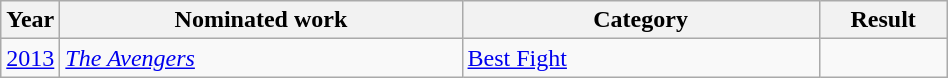<table class="wikitable sortable" width="50%">
<tr>
<th width="1%">Year</th>
<th width="45%">Nominated work</th>
<th width="40%">Category</th>
<th width="14%">Result</th>
</tr>
<tr>
<td><a href='#'>2013</a></td>
<td><em><a href='#'>The Avengers</a></em></td>
<td><a href='#'>Best Fight</a></td>
<td></td>
</tr>
</table>
